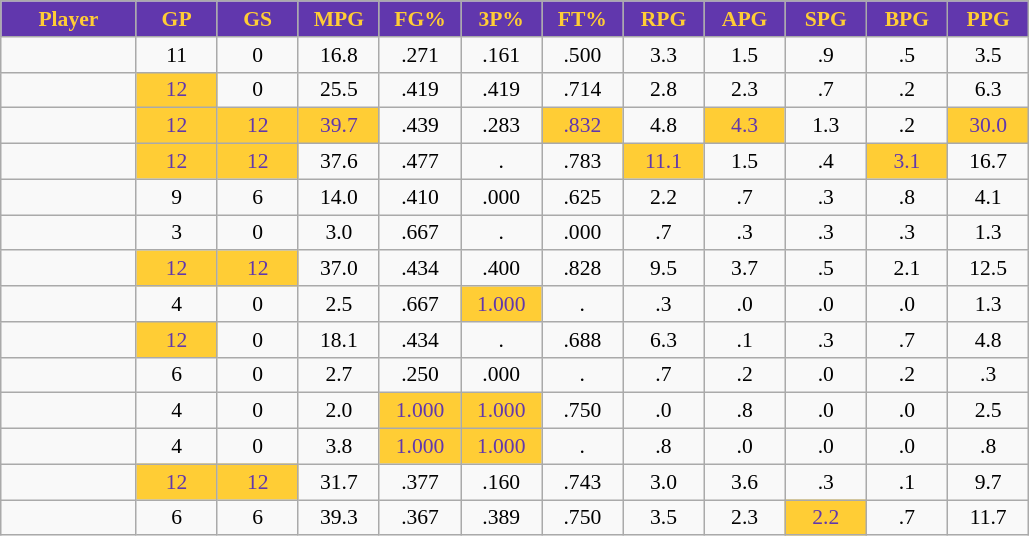<table class="wikitable sortable" style="font-size:90%; text-align:center;">
<tr>
<th style="background:#6137ad;color:#ffcd35;" width="10%">Player</th>
<th style="background:#6137ad;color:#ffcd35;" width="6%">GP</th>
<th style="background:#6137ad;color:#ffcd35;" width="6%">GS</th>
<th style="background:#6137ad;color:#ffcd35;" width="6%">MPG</th>
<th style="background:#6137ad;color:#ffcd35;" width="6%">FG%</th>
<th style="background:#6137ad;color:#ffcd35;" width="6%">3P%</th>
<th style="background:#6137ad;color:#ffcd35;" width="6%">FT%</th>
<th style="background:#6137ad;color:#ffcd35;" width="6%">RPG</th>
<th style="background:#6137ad;color:#ffcd35;" width="6%">APG</th>
<th style="background:#6137ad;color:#ffcd35;" width="6%">SPG</th>
<th style="background:#6137ad;color:#ffcd35;" width="6%">BPG</th>
<th style="background:#6137ad;color:#ffcd35;" width="6%">PPG</th>
</tr>
<tr>
<td></td>
<td>11</td>
<td>0</td>
<td>16.8</td>
<td>.271</td>
<td>.161</td>
<td>.500</td>
<td>3.3</td>
<td>1.5</td>
<td>.9</td>
<td>.5</td>
<td>3.5</td>
</tr>
<tr>
<td></td>
<td style="background:#ffcd35;color:#6137ad;">12</td>
<td>0</td>
<td>25.5</td>
<td>.419</td>
<td>.419</td>
<td>.714</td>
<td>2.8</td>
<td>2.3</td>
<td>.7</td>
<td>.2</td>
<td>6.3</td>
</tr>
<tr>
<td></td>
<td style="background:#ffcd35;color:#6137ad;">12</td>
<td style="background:#ffcd35;color:#6137ad;">12</td>
<td style="background:#ffcd35;color:#6137ad;">39.7</td>
<td>.439</td>
<td>.283</td>
<td style="background:#ffcd35;color:#6137ad;">.832</td>
<td>4.8</td>
<td style="background:#ffcd35;color:#6137ad;">4.3</td>
<td>1.3</td>
<td>.2</td>
<td style="background:#ffcd35;color:#6137ad;">30.0</td>
</tr>
<tr>
<td></td>
<td style="background:#ffcd35;color:#6137ad;">12</td>
<td style="background:#ffcd35;color:#6137ad;">12</td>
<td>37.6</td>
<td>.477</td>
<td>.</td>
<td>.783</td>
<td style="background:#ffcd35;color:#6137ad;">11.1</td>
<td>1.5</td>
<td>.4</td>
<td style="background:#ffcd35;color:#6137ad;">3.1</td>
<td>16.7</td>
</tr>
<tr>
<td></td>
<td>9</td>
<td>6</td>
<td>14.0</td>
<td>.410</td>
<td>.000</td>
<td>.625</td>
<td>2.2</td>
<td>.7</td>
<td>.3</td>
<td>.8</td>
<td>4.1</td>
</tr>
<tr>
<td></td>
<td>3</td>
<td>0</td>
<td>3.0</td>
<td>.667</td>
<td>.</td>
<td>.000</td>
<td>.7</td>
<td>.3</td>
<td>.3</td>
<td>.3</td>
<td>1.3</td>
</tr>
<tr>
<td></td>
<td style="background:#ffcd35;color:#6137ad;">12</td>
<td style="background:#ffcd35;color:#6137ad;">12</td>
<td>37.0</td>
<td>.434</td>
<td>.400</td>
<td>.828</td>
<td>9.5</td>
<td>3.7</td>
<td>.5</td>
<td>2.1</td>
<td>12.5</td>
</tr>
<tr>
<td></td>
<td>4</td>
<td>0</td>
<td>2.5</td>
<td>.667</td>
<td style="background:#ffcd35;color:#6137ad;">1.000</td>
<td>.</td>
<td>.3</td>
<td>.0</td>
<td>.0</td>
<td>.0</td>
<td>1.3</td>
</tr>
<tr>
<td></td>
<td style="background:#ffcd35;color:#6137ad;">12</td>
<td>0</td>
<td>18.1</td>
<td>.434</td>
<td>.</td>
<td>.688</td>
<td>6.3</td>
<td>.1</td>
<td>.3</td>
<td>.7</td>
<td>4.8</td>
</tr>
<tr>
<td></td>
<td>6</td>
<td>0</td>
<td>2.7</td>
<td>.250</td>
<td>.000</td>
<td>.</td>
<td>.7</td>
<td>.2</td>
<td>.0</td>
<td>.2</td>
<td>.3</td>
</tr>
<tr>
<td></td>
<td>4</td>
<td>0</td>
<td>2.0</td>
<td style="background:#ffcd35;color:#6137ad;">1.000</td>
<td style="background:#ffcd35;color:#6137ad;">1.000</td>
<td>.750</td>
<td>.0</td>
<td>.8</td>
<td>.0</td>
<td>.0</td>
<td>2.5</td>
</tr>
<tr>
<td></td>
<td>4</td>
<td>0</td>
<td>3.8</td>
<td style="background:#ffcd35;color:#6137ad;">1.000</td>
<td style="background:#ffcd35;color:#6137ad;">1.000</td>
<td>.</td>
<td>.8</td>
<td>.0</td>
<td>.0</td>
<td>.0</td>
<td>.8</td>
</tr>
<tr>
<td></td>
<td style="background:#ffcd35;color:#6137ad;">12</td>
<td style="background:#ffcd35;color:#6137ad;">12</td>
<td>31.7</td>
<td>.377</td>
<td>.160</td>
<td>.743</td>
<td>3.0</td>
<td>3.6</td>
<td>.3</td>
<td>.1</td>
<td>9.7</td>
</tr>
<tr>
<td></td>
<td>6</td>
<td>6</td>
<td>39.3</td>
<td>.367</td>
<td>.389</td>
<td>.750</td>
<td>3.5</td>
<td>2.3</td>
<td style="background:#ffcd35;color:#6137ad;">2.2</td>
<td>.7</td>
<td>11.7</td>
</tr>
</table>
